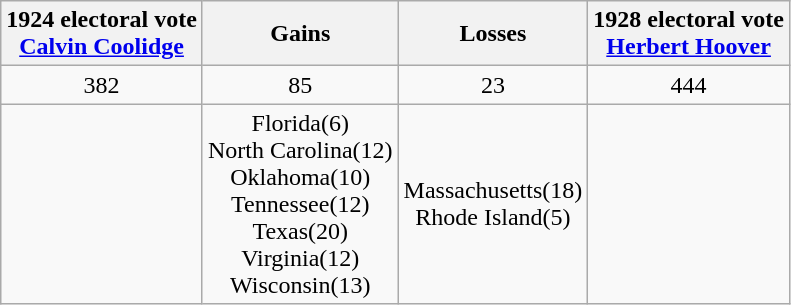<table class="wikitable" style="text-align:center">
<tr>
<th>1924 electoral vote<br><a href='#'>Calvin Coolidge</a></th>
<th>Gains</th>
<th>Losses</th>
<th>1928 electoral vote<br><a href='#'>Herbert Hoover</a></th>
</tr>
<tr>
<td>382</td>
<td> 85</td>
<td> 23</td>
<td>444</td>
</tr>
<tr>
<td></td>
<td>Florida(6)<br>North Carolina(12)<br>Oklahoma(10)<br>Tennessee(12)<br>Texas(20)<br>Virginia(12)<br>Wisconsin(13)</td>
<td>Massachusetts(18)<br>Rhode Island(5)</td>
<td></td>
</tr>
</table>
